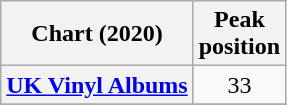<table class="wikitable sortable plainrowheaders" style="text-align:center">
<tr>
<th scope="col">Chart (2020)</th>
<th scope="col">Peak<br>position</th>
</tr>
<tr>
<th scope="row"><a href='#'>UK Vinyl Albums</a></th>
<td>33</td>
</tr>
<tr>
</tr>
</table>
